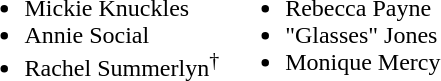<table>
<tr>
<td valign=top><br><ul><li>Mickie Knuckles</li><li>Annie Social</li><li>Rachel Summerlyn<sup>†</sup></li></ul></td>
<td valign=top><br><ul><li>Rebecca Payne</li><li>"Glasses" Jones</li><li>Monique Mercy</li></ul></td>
</tr>
</table>
